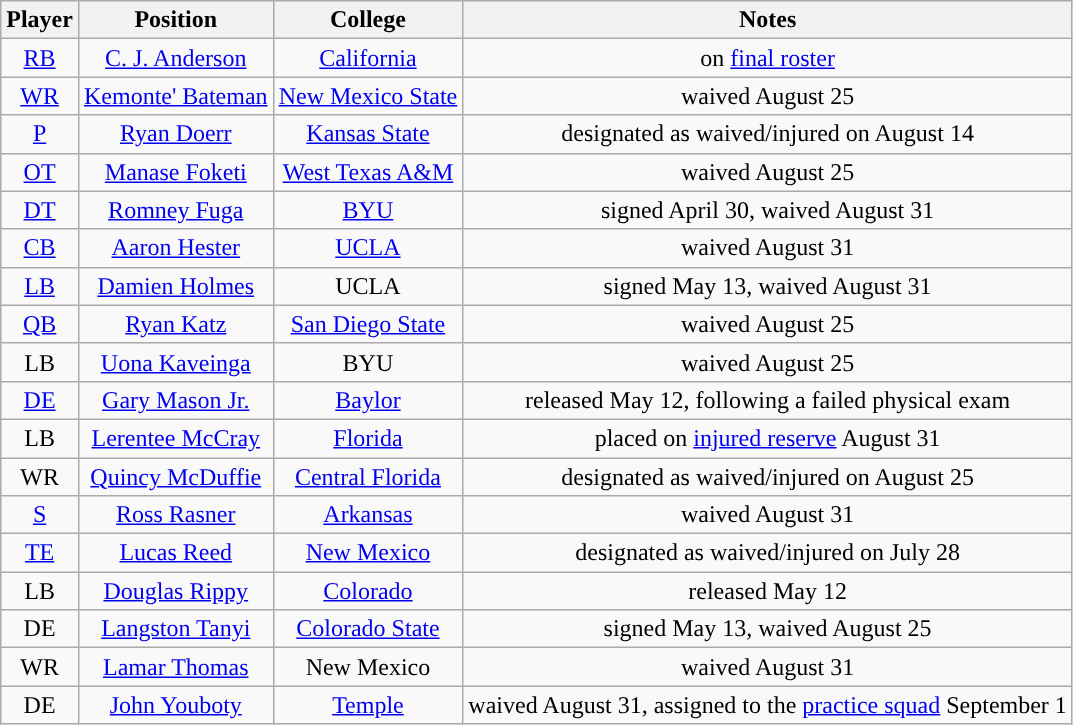<table class="wikitable" style="text-align:center">
<tr>
<th>Player</th>
<th>Position</th>
<th>College</th>
<th>Notes</th>
</tr>
<tr>
<td><a href='#'>RB</a></td>
<td><a href='#'>C. J. Anderson</a></td>
<td><a href='#'>California</a></td>
<td>on <a href='#'>final roster</a></td>
</tr>
<tr>
<td><a href='#'>WR</a></td>
<td><a href='#'>Kemonte' Bateman</a></td>
<td><a href='#'>New Mexico State</a></td>
<td>waived August 25</td>
</tr>
<tr>
<td><a href='#'>P</a></td>
<td><a href='#'>Ryan Doerr</a></td>
<td><a href='#'>Kansas State</a></td>
<td>designated as waived/injured on August 14</td>
</tr>
<tr>
<td><a href='#'>OT</a></td>
<td><a href='#'>Manase Foketi</a></td>
<td><a href='#'>West Texas A&M</a></td>
<td>waived August 25</td>
</tr>
<tr>
<td><a href='#'>DT</a></td>
<td><a href='#'>Romney Fuga</a></td>
<td><a href='#'>BYU</a></td>
<td>signed April 30, waived August 31</td>
</tr>
<tr>
<td><a href='#'>CB</a></td>
<td><a href='#'>Aaron Hester</a></td>
<td><a href='#'>UCLA</a></td>
<td>waived August 31</td>
</tr>
<tr>
<td><a href='#'>LB</a></td>
<td><a href='#'>Damien Holmes</a></td>
<td>UCLA</td>
<td>signed May 13, waived August 31</td>
</tr>
<tr>
<td><a href='#'>QB</a></td>
<td><a href='#'>Ryan Katz</a></td>
<td><a href='#'>San Diego State</a></td>
<td>waived August 25</td>
</tr>
<tr>
<td>LB</td>
<td><a href='#'>Uona Kaveinga</a></td>
<td>BYU</td>
<td>waived August 25</td>
</tr>
<tr>
<td><a href='#'>DE</a></td>
<td><a href='#'>Gary Mason Jr.</a></td>
<td><a href='#'>Baylor</a></td>
<td>released May 12, following a failed physical exam</td>
</tr>
<tr>
<td>LB</td>
<td><a href='#'>Lerentee McCray</a></td>
<td><a href='#'>Florida</a></td>
<td>placed on <a href='#'>injured reserve</a> August 31</td>
</tr>
<tr>
<td>WR</td>
<td><a href='#'>Quincy McDuffie</a></td>
<td><a href='#'>Central Florida</a></td>
<td>designated as waived/injured on August 25</td>
</tr>
<tr>
<td><a href='#'>S</a></td>
<td><a href='#'>Ross Rasner</a></td>
<td><a href='#'>Arkansas</a></td>
<td>waived August 31</td>
</tr>
<tr>
<td><a href='#'>TE</a></td>
<td><a href='#'>Lucas Reed</a></td>
<td><a href='#'>New Mexico</a></td>
<td>designated as waived/injured on July 28</td>
</tr>
<tr>
<td>LB</td>
<td><a href='#'>Douglas Rippy</a></td>
<td><a href='#'>Colorado</a></td>
<td>released May 12</td>
</tr>
<tr>
<td>DE</td>
<td><a href='#'>Langston Tanyi</a></td>
<td><a href='#'>Colorado State</a></td>
<td>signed May 13, waived August 25</td>
</tr>
<tr>
<td>WR</td>
<td><a href='#'>Lamar Thomas</a></td>
<td>New Mexico</td>
<td>waived August 31</td>
</tr>
<tr>
<td>DE</td>
<td><a href='#'>John Youboty</a></td>
<td><a href='#'>Temple</a></td>
<td>waived August 31, assigned to the <a href='#'>practice squad</a> September 1</td>
</tr>
</table>
